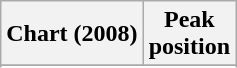<table class="wikitable sortable plainrowheaders" style="text-align:center">
<tr>
<th scope="col">Chart (2008)</th>
<th scope="col">Peak<br> position</th>
</tr>
<tr>
</tr>
<tr>
</tr>
</table>
